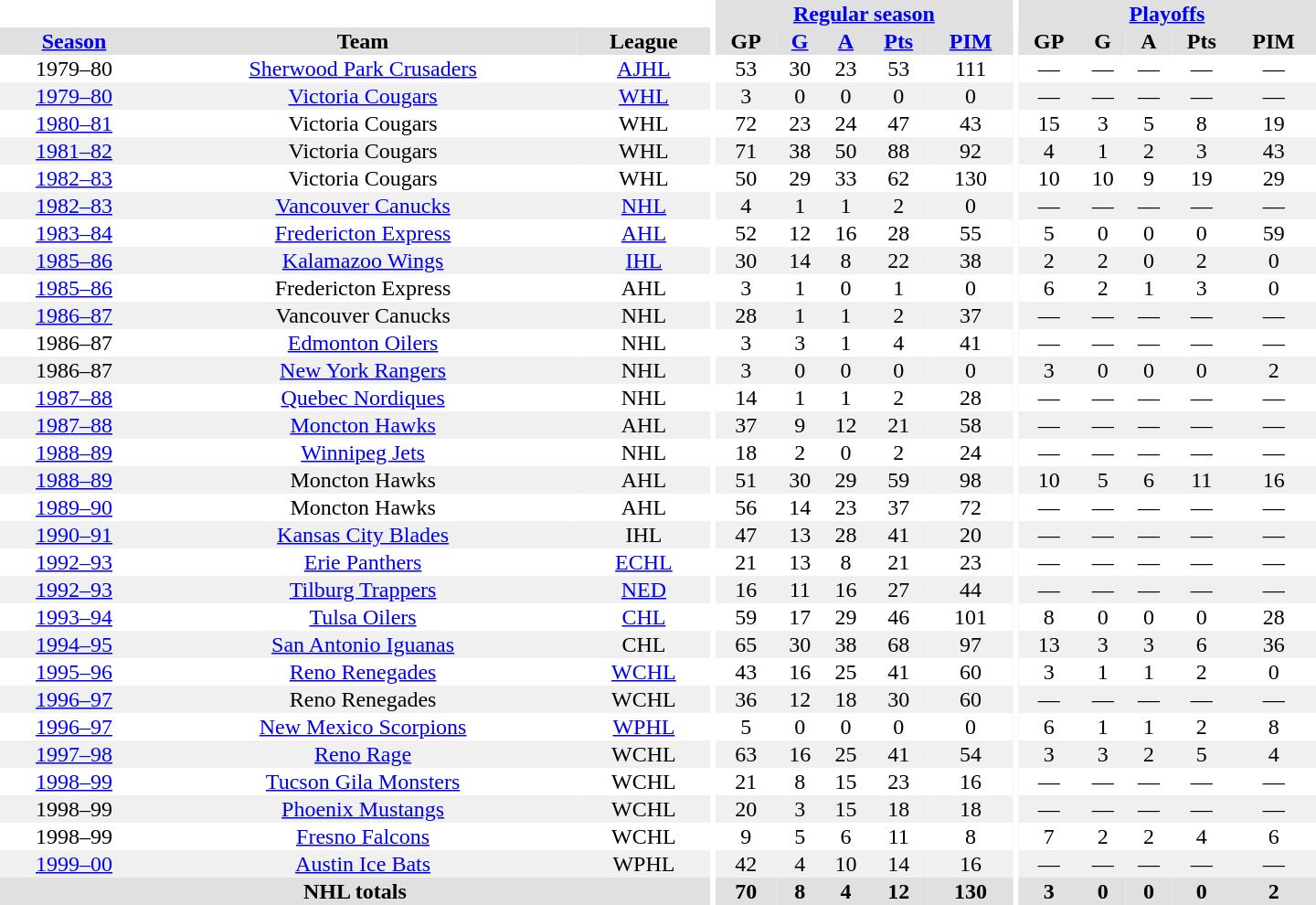<table border="0" cellpadding="1" cellspacing="0" style="text-align:center; width:60em">
<tr bgcolor="#e0e0e0">
<th colspan="3" bgcolor="#ffffff"></th>
<th rowspan="100" bgcolor="#ffffff"></th>
<th colspan="5"><a href='#'>Regular season</a></th>
<th rowspan="100" bgcolor="#ffffff"></th>
<th colspan="5"><a href='#'>Playoffs</a></th>
</tr>
<tr bgcolor="#e0e0e0">
<th><a href='#'>Season</a></th>
<th>Team</th>
<th>League</th>
<th>GP</th>
<th><a href='#'>G</a></th>
<th><a href='#'>A</a></th>
<th><a href='#'>Pts</a></th>
<th><a href='#'>PIM</a></th>
<th>GP</th>
<th>G</th>
<th>A</th>
<th>Pts</th>
<th>PIM</th>
</tr>
<tr>
<td>1979–80</td>
<td><a href='#'>Sherwood Park Crusaders</a></td>
<td><a href='#'>AJHL</a></td>
<td>53</td>
<td>30</td>
<td>23</td>
<td>53</td>
<td>111</td>
<td>—</td>
<td>—</td>
<td>—</td>
<td>—</td>
<td>—</td>
</tr>
<tr bgcolor="#f0f0f0">
<td><a href='#'>1979–80</a></td>
<td><a href='#'>Victoria Cougars</a></td>
<td><a href='#'>WHL</a></td>
<td>3</td>
<td>0</td>
<td>0</td>
<td>0</td>
<td>0</td>
<td>—</td>
<td>—</td>
<td>—</td>
<td>—</td>
<td>—</td>
</tr>
<tr>
<td><a href='#'>1980–81</a></td>
<td>Victoria Cougars</td>
<td>WHL</td>
<td>72</td>
<td>23</td>
<td>24</td>
<td>47</td>
<td>43</td>
<td>15</td>
<td>3</td>
<td>5</td>
<td>8</td>
<td>19</td>
</tr>
<tr bgcolor="#f0f0f0">
<td><a href='#'>1981–82</a></td>
<td>Victoria Cougars</td>
<td>WHL</td>
<td>71</td>
<td>38</td>
<td>50</td>
<td>88</td>
<td>92</td>
<td>4</td>
<td>1</td>
<td>2</td>
<td>3</td>
<td>43</td>
</tr>
<tr>
<td><a href='#'>1982–83</a></td>
<td>Victoria Cougars</td>
<td>WHL</td>
<td>50</td>
<td>29</td>
<td>33</td>
<td>62</td>
<td>130</td>
<td>10</td>
<td>10</td>
<td>9</td>
<td>19</td>
<td>29</td>
</tr>
<tr bgcolor="#f0f0f0">
<td><a href='#'>1982–83</a></td>
<td><a href='#'>Vancouver Canucks</a></td>
<td><a href='#'>NHL</a></td>
<td>4</td>
<td>1</td>
<td>1</td>
<td>2</td>
<td>0</td>
<td>—</td>
<td>—</td>
<td>—</td>
<td>—</td>
<td>—</td>
</tr>
<tr>
<td><a href='#'>1983–84</a></td>
<td><a href='#'>Fredericton Express</a></td>
<td><a href='#'>AHL</a></td>
<td>52</td>
<td>12</td>
<td>16</td>
<td>28</td>
<td>55</td>
<td>5</td>
<td>0</td>
<td>0</td>
<td>0</td>
<td>59</td>
</tr>
<tr bgcolor="#f0f0f0">
<td><a href='#'>1985–86</a></td>
<td><a href='#'>Kalamazoo Wings</a></td>
<td><a href='#'>IHL</a></td>
<td>30</td>
<td>14</td>
<td>8</td>
<td>22</td>
<td>38</td>
<td>2</td>
<td>2</td>
<td>0</td>
<td>2</td>
<td>0</td>
</tr>
<tr>
<td><a href='#'>1985–86</a></td>
<td>Fredericton Express</td>
<td>AHL</td>
<td>3</td>
<td>1</td>
<td>0</td>
<td>1</td>
<td>0</td>
<td>6</td>
<td>2</td>
<td>1</td>
<td>3</td>
<td>0</td>
</tr>
<tr bgcolor="#f0f0f0">
<td><a href='#'>1986–87</a></td>
<td>Vancouver Canucks</td>
<td>NHL</td>
<td>28</td>
<td>1</td>
<td>1</td>
<td>2</td>
<td>37</td>
<td>—</td>
<td>—</td>
<td>—</td>
<td>—</td>
<td>—</td>
</tr>
<tr>
<td>1986–87</td>
<td><a href='#'>Edmonton Oilers</a></td>
<td>NHL</td>
<td>3</td>
<td>3</td>
<td>1</td>
<td>4</td>
<td>41</td>
<td>—</td>
<td>—</td>
<td>—</td>
<td>—</td>
<td>—</td>
</tr>
<tr bgcolor="#f0f0f0">
<td>1986–87</td>
<td><a href='#'>New York Rangers</a></td>
<td>NHL</td>
<td>3</td>
<td>0</td>
<td>0</td>
<td>0</td>
<td>0</td>
<td>3</td>
<td>0</td>
<td>0</td>
<td>0</td>
<td>2</td>
</tr>
<tr>
<td><a href='#'>1987–88</a></td>
<td><a href='#'>Quebec Nordiques</a></td>
<td>NHL</td>
<td>14</td>
<td>1</td>
<td>1</td>
<td>2</td>
<td>28</td>
<td>—</td>
<td>—</td>
<td>—</td>
<td>—</td>
<td>—</td>
</tr>
<tr bgcolor="#f0f0f0">
<td><a href='#'>1987–88</a></td>
<td><a href='#'>Moncton Hawks</a></td>
<td>AHL</td>
<td>37</td>
<td>9</td>
<td>12</td>
<td>21</td>
<td>58</td>
<td>—</td>
<td>—</td>
<td>—</td>
<td>—</td>
<td>—</td>
</tr>
<tr>
<td><a href='#'>1988–89</a></td>
<td><a href='#'>Winnipeg Jets</a></td>
<td>NHL</td>
<td>18</td>
<td>2</td>
<td>0</td>
<td>2</td>
<td>24</td>
<td>—</td>
<td>—</td>
<td>—</td>
<td>—</td>
<td>—</td>
</tr>
<tr bgcolor="#f0f0f0">
<td><a href='#'>1988–89</a></td>
<td>Moncton Hawks</td>
<td>AHL</td>
<td>51</td>
<td>30</td>
<td>29</td>
<td>59</td>
<td>98</td>
<td>10</td>
<td>5</td>
<td>6</td>
<td>11</td>
<td>16</td>
</tr>
<tr>
<td><a href='#'>1989–90</a></td>
<td>Moncton Hawks</td>
<td>AHL</td>
<td>56</td>
<td>14</td>
<td>23</td>
<td>37</td>
<td>72</td>
<td>—</td>
<td>—</td>
<td>—</td>
<td>—</td>
<td>—</td>
</tr>
<tr bgcolor="#f0f0f0">
<td><a href='#'>1990–91</a></td>
<td><a href='#'>Kansas City Blades</a></td>
<td>IHL</td>
<td>47</td>
<td>13</td>
<td>28</td>
<td>41</td>
<td>20</td>
<td>—</td>
<td>—</td>
<td>—</td>
<td>—</td>
<td>—</td>
</tr>
<tr>
<td><a href='#'>1992–93</a></td>
<td><a href='#'>Erie Panthers</a></td>
<td><a href='#'>ECHL</a></td>
<td>21</td>
<td>13</td>
<td>8</td>
<td>21</td>
<td>23</td>
<td>—</td>
<td>—</td>
<td>—</td>
<td>—</td>
<td>—</td>
</tr>
<tr bgcolor="#f0f0f0">
<td><a href='#'>1992–93</a></td>
<td><a href='#'>Tilburg Trappers</a></td>
<td><a href='#'>NED</a></td>
<td>16</td>
<td>11</td>
<td>16</td>
<td>27</td>
<td>44</td>
<td>—</td>
<td>—</td>
<td>—</td>
<td>—</td>
<td>—</td>
</tr>
<tr>
<td><a href='#'>1993–94</a></td>
<td><a href='#'>Tulsa Oilers</a></td>
<td><a href='#'>CHL</a></td>
<td>59</td>
<td>17</td>
<td>29</td>
<td>46</td>
<td>101</td>
<td>8</td>
<td>0</td>
<td>0</td>
<td>0</td>
<td>28</td>
</tr>
<tr bgcolor="#f0f0f0">
<td><a href='#'>1994–95</a></td>
<td><a href='#'>San Antonio Iguanas</a></td>
<td>CHL</td>
<td>65</td>
<td>30</td>
<td>38</td>
<td>68</td>
<td>97</td>
<td>13</td>
<td>3</td>
<td>3</td>
<td>6</td>
<td>36</td>
</tr>
<tr>
<td><a href='#'>1995–96</a></td>
<td><a href='#'>Reno Renegades</a></td>
<td><a href='#'>WCHL</a></td>
<td>43</td>
<td>16</td>
<td>25</td>
<td>41</td>
<td>60</td>
<td>3</td>
<td>1</td>
<td>1</td>
<td>2</td>
<td>0</td>
</tr>
<tr bgcolor="#f0f0f0">
<td><a href='#'>1996–97</a></td>
<td>Reno Renegades</td>
<td>WCHL</td>
<td>36</td>
<td>12</td>
<td>18</td>
<td>30</td>
<td>60</td>
<td>—</td>
<td>—</td>
<td>—</td>
<td>—</td>
<td>—</td>
</tr>
<tr>
<td><a href='#'>1996–97</a></td>
<td><a href='#'>New Mexico Scorpions</a></td>
<td><a href='#'>WPHL</a></td>
<td>5</td>
<td>0</td>
<td>0</td>
<td>0</td>
<td>0</td>
<td>6</td>
<td>1</td>
<td>1</td>
<td>2</td>
<td>8</td>
</tr>
<tr bgcolor="#f0f0f0">
<td><a href='#'>1997–98</a></td>
<td><a href='#'>Reno Rage</a></td>
<td>WCHL</td>
<td>63</td>
<td>16</td>
<td>25</td>
<td>41</td>
<td>54</td>
<td>3</td>
<td>3</td>
<td>2</td>
<td>5</td>
<td>4</td>
</tr>
<tr>
<td><a href='#'>1998–99</a></td>
<td><a href='#'>Tucson Gila Monsters</a></td>
<td>WCHL</td>
<td>21</td>
<td>8</td>
<td>15</td>
<td>23</td>
<td>16</td>
<td>—</td>
<td>—</td>
<td>—</td>
<td>—</td>
<td>—</td>
</tr>
<tr bgcolor="#f0f0f0">
<td>1998–99</td>
<td><a href='#'>Phoenix Mustangs</a></td>
<td>WCHL</td>
<td>20</td>
<td>3</td>
<td>15</td>
<td>18</td>
<td>18</td>
<td>—</td>
<td>—</td>
<td>—</td>
<td>—</td>
<td>—</td>
</tr>
<tr>
<td>1998–99</td>
<td><a href='#'>Fresno Falcons</a></td>
<td>WCHL</td>
<td>9</td>
<td>5</td>
<td>6</td>
<td>11</td>
<td>8</td>
<td>7</td>
<td>2</td>
<td>2</td>
<td>4</td>
<td>6</td>
</tr>
<tr bgcolor="#f0f0f0">
<td><a href='#'>1999–00</a></td>
<td><a href='#'>Austin Ice Bats</a></td>
<td>WPHL</td>
<td>42</td>
<td>4</td>
<td>10</td>
<td>14</td>
<td>16</td>
<td>—</td>
<td>—</td>
<td>—</td>
<td>—</td>
<td>—</td>
</tr>
<tr bgcolor="#e0e0e0">
<th colspan="3">NHL totals</th>
<th>70</th>
<th>8</th>
<th>4</th>
<th>12</th>
<th>130</th>
<th>3</th>
<th>0</th>
<th>0</th>
<th>0</th>
<th>2</th>
</tr>
</table>
